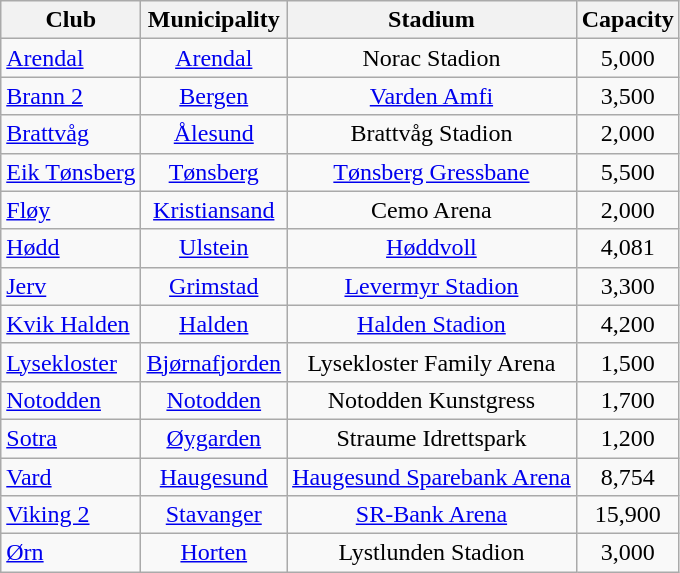<table class="wikitable sortable" style="text-align:center;">
<tr>
<th>Club</th>
<th>Municipality</th>
<th>Stadium</th>
<th>Capacity</th>
</tr>
<tr>
<td style="text-align:left;"><a href='#'>Arendal</a></td>
<td><a href='#'>Arendal</a></td>
<td>Norac Stadion</td>
<td>5,000</td>
</tr>
<tr>
<td style="text-align:left;"><a href='#'>Brann 2</a></td>
<td><a href='#'>Bergen</a></td>
<td><a href='#'>Varden Amfi</a></td>
<td>3,500</td>
</tr>
<tr>
<td style="text-align:left;"><a href='#'>Brattvåg</a></td>
<td><a href='#'>Ålesund</a></td>
<td>Brattvåg Stadion</td>
<td>2,000</td>
</tr>
<tr>
<td style="text-align:left;"><a href='#'>Eik Tønsberg</a></td>
<td><a href='#'>Tønsberg</a></td>
<td><a href='#'>Tønsberg Gressbane</a></td>
<td>5,500</td>
</tr>
<tr>
<td style="text-align:left;"><a href='#'>Fløy</a></td>
<td><a href='#'>Kristiansand</a></td>
<td>Cemo Arena</td>
<td>2,000</td>
</tr>
<tr>
<td style="text-align:left;"><a href='#'>Hødd</a></td>
<td><a href='#'>Ulstein</a></td>
<td><a href='#'>Høddvoll</a></td>
<td>4,081</td>
</tr>
<tr>
<td style="text-align:left;"><a href='#'>Jerv</a></td>
<td><a href='#'>Grimstad</a></td>
<td><a href='#'>Levermyr Stadion</a></td>
<td>3,300</td>
</tr>
<tr>
<td style="text-align:left;"><a href='#'>Kvik Halden</a></td>
<td><a href='#'>Halden</a></td>
<td><a href='#'>Halden Stadion</a></td>
<td>4,200</td>
</tr>
<tr>
<td style="text-align:left;"><a href='#'>Lysekloster</a></td>
<td><a href='#'>Bjørnafjorden</a></td>
<td>Lysekloster Family Arena</td>
<td>1,500</td>
</tr>
<tr>
<td style="text-align:left;"><a href='#'>Notodden</a></td>
<td><a href='#'>Notodden</a></td>
<td>Notodden Kunstgress</td>
<td>1,700</td>
</tr>
<tr>
<td style="text-align:left;"><a href='#'>Sotra</a></td>
<td><a href='#'>Øygarden</a></td>
<td>Straume Idrettspark</td>
<td>1,200</td>
</tr>
<tr>
<td style="text-align:left;"><a href='#'>Vard</a></td>
<td><a href='#'>Haugesund</a></td>
<td><a href='#'>Haugesund Sparebank Arena</a></td>
<td>8,754</td>
</tr>
<tr>
<td style="text-align:left;"><a href='#'>Viking 2</a></td>
<td><a href='#'>Stavanger</a></td>
<td><a href='#'>SR-Bank Arena</a></td>
<td>15,900</td>
</tr>
<tr>
<td style="text-align:left;"><a href='#'>Ørn</a></td>
<td><a href='#'>Horten</a></td>
<td>Lystlunden Stadion</td>
<td>3,000</td>
</tr>
</table>
